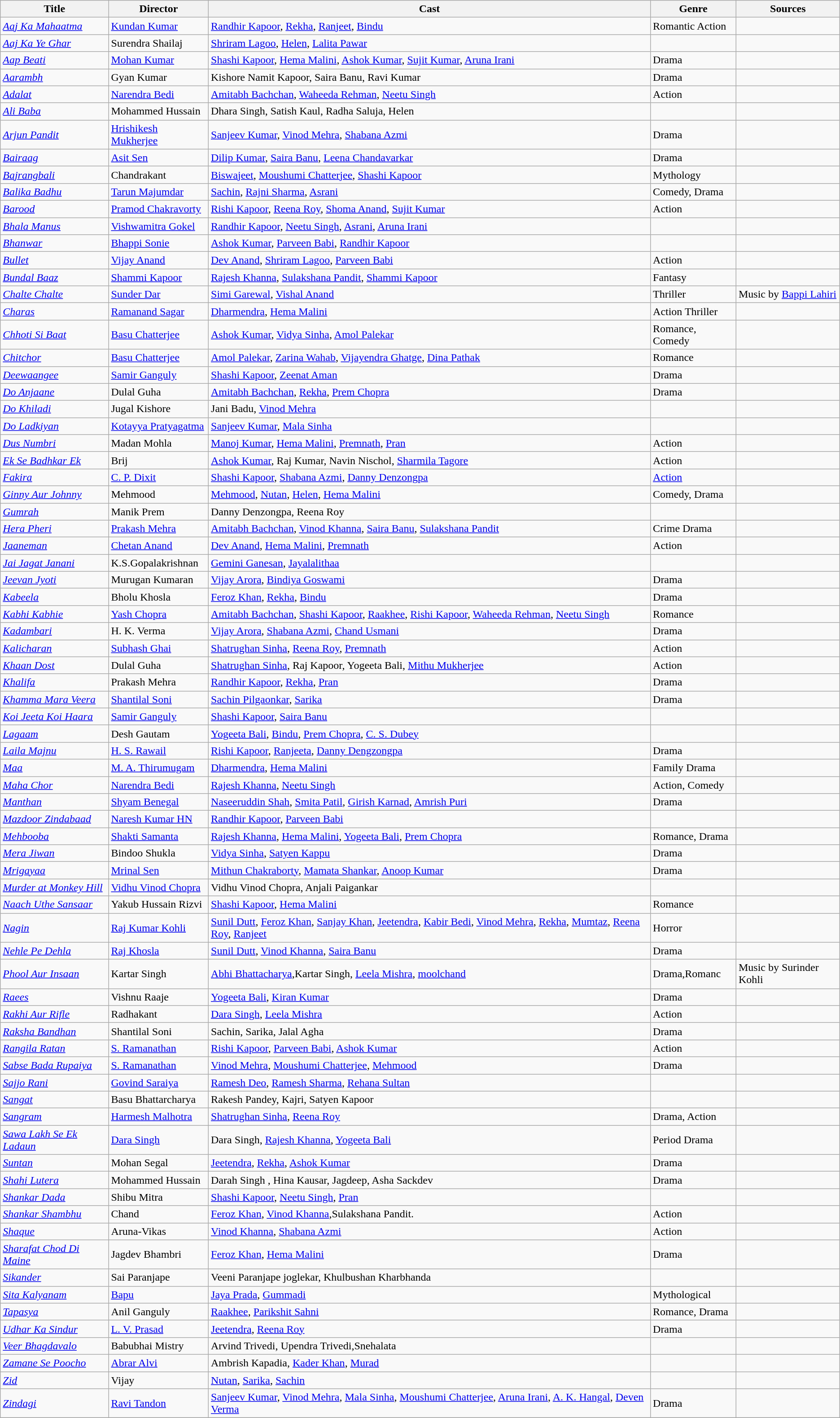<table class="wikitable">
<tr>
<th>Title</th>
<th>Director</th>
<th>Cast</th>
<th>Genre</th>
<th>Sources</th>
</tr>
<tr>
<td><em><a href='#'>Aaj Ka Mahaatma</a></em></td>
<td><a href='#'>Kundan Kumar</a></td>
<td><a href='#'>Randhir Kapoor</a>, <a href='#'>Rekha</a>, <a href='#'>Ranjeet</a>, <a href='#'>Bindu</a></td>
<td>Romantic Action</td>
<td></td>
</tr>
<tr>
<td><em><a href='#'>Aaj Ka Ye Ghar</a></em></td>
<td>Surendra Shailaj</td>
<td><a href='#'>Shriram Lagoo</a>, <a href='#'>Helen</a>, <a href='#'>Lalita Pawar</a></td>
<td></td>
<td></td>
</tr>
<tr>
<td><em><a href='#'>Aap Beati</a></em></td>
<td><a href='#'>Mohan Kumar</a></td>
<td><a href='#'>Shashi Kapoor</a>, <a href='#'>Hema Malini</a>, <a href='#'>Ashok Kumar</a>, <a href='#'>Sujit Kumar</a>, <a href='#'>Aruna Irani</a></td>
<td>Drama</td>
<td></td>
</tr>
<tr>
<td><em><a href='#'>Aarambh</a></em></td>
<td>Gyan Kumar</td>
<td>Kishore Namit Kapoor, Saira Banu, Ravi Kumar</td>
<td>Drama</td>
<td></td>
</tr>
<tr>
<td><em><a href='#'>Adalat</a></em></td>
<td><a href='#'>Narendra Bedi</a></td>
<td><a href='#'>Amitabh Bachchan</a>, <a href='#'>Waheeda Rehman</a>, <a href='#'>Neetu Singh</a></td>
<td>Action</td>
<td></td>
</tr>
<tr>
<td><em><a href='#'>Ali Baba</a></em></td>
<td>Mohammed Hussain</td>
<td>Dhara Singh, Satish Kaul, Radha Saluja, Helen</td>
<td></td>
<td></td>
</tr>
<tr>
<td><em><a href='#'>Arjun Pandit</a></em></td>
<td><a href='#'>Hrishikesh Mukherjee</a></td>
<td><a href='#'>Sanjeev Kumar</a>, <a href='#'>Vinod Mehra</a>, <a href='#'>Shabana Azmi</a></td>
<td>Drama</td>
<td></td>
</tr>
<tr>
<td><em><a href='#'>Bairaag</a></em></td>
<td><a href='#'>Asit Sen</a></td>
<td><a href='#'>Dilip Kumar</a>, <a href='#'>Saira Banu</a>, <a href='#'>Leena Chandavarkar</a></td>
<td>Drama</td>
<td></td>
</tr>
<tr>
<td><em><a href='#'>Bajrangbali</a></em></td>
<td>Chandrakant</td>
<td><a href='#'>Biswajeet</a>, <a href='#'>Moushumi Chatterjee</a>, <a href='#'>Shashi Kapoor</a></td>
<td>Mythology</td>
<td></td>
</tr>
<tr>
<td><em><a href='#'>Balika Badhu</a></em></td>
<td><a href='#'>Tarun Majumdar</a></td>
<td><a href='#'>Sachin</a>, <a href='#'>Rajni Sharma</a>, <a href='#'>Asrani</a></td>
<td>Comedy, Drama</td>
<td></td>
</tr>
<tr>
<td><em><a href='#'>Barood</a></em></td>
<td><a href='#'>Pramod Chakravorty</a></td>
<td><a href='#'>Rishi Kapoor</a>, <a href='#'>Reena Roy</a>, <a href='#'>Shoma Anand</a>, <a href='#'>Sujit Kumar</a></td>
<td>Action</td>
<td></td>
</tr>
<tr>
<td><em><a href='#'>Bhala Manus</a></em></td>
<td><a href='#'>Vishwamitra Gokel</a></td>
<td><a href='#'>Randhir Kapoor</a>, <a href='#'>Neetu Singh</a>, <a href='#'>Asrani</a>, <a href='#'>Aruna Irani</a></td>
<td></td>
<td></td>
</tr>
<tr>
<td><em><a href='#'>Bhanwar</a></em></td>
<td><a href='#'>Bhappi Sonie</a></td>
<td><a href='#'>Ashok Kumar</a>, <a href='#'>Parveen Babi</a>, <a href='#'>Randhir Kapoor</a></td>
<td></td>
<td></td>
</tr>
<tr>
<td><em><a href='#'>Bullet</a></em></td>
<td><a href='#'>Vijay Anand</a></td>
<td><a href='#'>Dev Anand</a>, <a href='#'>Shriram Lagoo</a>, <a href='#'>Parveen Babi</a></td>
<td>Action</td>
<td></td>
</tr>
<tr>
<td><em><a href='#'>Bundal Baaz</a></em></td>
<td><a href='#'>Shammi Kapoor</a></td>
<td><a href='#'>Rajesh Khanna</a>, <a href='#'>Sulakshana Pandit</a>, <a href='#'>Shammi Kapoor</a></td>
<td>Fantasy</td>
<td></td>
</tr>
<tr>
<td><em><a href='#'>Chalte Chalte</a></em></td>
<td><a href='#'>Sunder Dar</a></td>
<td><a href='#'>Simi Garewal</a>, <a href='#'>Vishal Anand</a></td>
<td>Thriller</td>
<td>Music by <a href='#'>Bappi Lahiri</a></td>
</tr>
<tr>
<td><em><a href='#'>Charas</a></em></td>
<td><a href='#'>Ramanand Sagar</a></td>
<td><a href='#'>Dharmendra</a>, <a href='#'>Hema Malini</a></td>
<td>Action Thriller</td>
<td></td>
</tr>
<tr>
<td><em><a href='#'>Chhoti Si Baat</a></em></td>
<td><a href='#'>Basu Chatterjee</a></td>
<td><a href='#'>Ashok Kumar</a>, <a href='#'>Vidya Sinha</a>, <a href='#'>Amol Palekar</a></td>
<td>Romance, Comedy</td>
<td></td>
</tr>
<tr>
<td><em><a href='#'>Chitchor</a></em></td>
<td><a href='#'>Basu Chatterjee</a></td>
<td><a href='#'>Amol Palekar</a>, <a href='#'>Zarina Wahab</a>, <a href='#'>Vijayendra Ghatge</a>, <a href='#'>Dina Pathak</a></td>
<td>Romance</td>
<td></td>
</tr>
<tr>
<td><em><a href='#'>Deewaangee</a></em></td>
<td><a href='#'>Samir Ganguly</a></td>
<td><a href='#'>Shashi Kapoor</a>, <a href='#'>Zeenat Aman</a></td>
<td>Drama</td>
<td></td>
</tr>
<tr>
<td><em><a href='#'>Do Anjaane</a></em></td>
<td>Dulal Guha</td>
<td><a href='#'>Amitabh Bachchan</a>, <a href='#'>Rekha</a>, <a href='#'>Prem Chopra</a></td>
<td>Drama</td>
<td></td>
</tr>
<tr>
<td><em><a href='#'>Do Khiladi</a></em></td>
<td>Jugal Kishore</td>
<td>Jani Badu, <a href='#'>Vinod Mehra</a></td>
<td></td>
<td></td>
</tr>
<tr>
<td><em><a href='#'>Do Ladkiyan</a></em></td>
<td><a href='#'>Kotayya Pratyagatma</a></td>
<td><a href='#'>Sanjeev Kumar</a>, <a href='#'>Mala Sinha</a></td>
<td></td>
<td></td>
</tr>
<tr>
<td><em><a href='#'>Dus Numbri</a></em></td>
<td>Madan Mohla</td>
<td><a href='#'>Manoj Kumar</a>, <a href='#'>Hema Malini</a>, <a href='#'>Premnath</a>, <a href='#'>Pran</a></td>
<td>Action</td>
<td></td>
</tr>
<tr>
<td><em><a href='#'>Ek Se Badhkar Ek</a></em></td>
<td>Brij</td>
<td><a href='#'>Ashok Kumar</a>, Raj Kumar, Navin Nischol, <a href='#'>Sharmila Tagore</a></td>
<td>Action</td>
<td></td>
</tr>
<tr>
<td><em><a href='#'>Fakira</a></em></td>
<td><a href='#'>C. P. Dixit</a></td>
<td><a href='#'>Shashi Kapoor</a>, <a href='#'>Shabana Azmi</a>, <a href='#'>Danny Denzongpa</a></td>
<td><a href='#'>Action</a></td>
<td></td>
</tr>
<tr>
<td><em><a href='#'>Ginny Aur Johnny</a></em></td>
<td>Mehmood</td>
<td><a href='#'>Mehmood</a>, <a href='#'>Nutan</a>, <a href='#'>Helen</a>, <a href='#'>Hema Malini</a></td>
<td>Comedy, Drama</td>
<td></td>
</tr>
<tr>
<td><em><a href='#'>Gumrah</a></em></td>
<td>Manik Prem</td>
<td>Danny Denzongpa, Reena Roy</td>
<td></td>
<td></td>
</tr>
<tr>
<td><em><a href='#'>Hera Pheri</a></em></td>
<td><a href='#'>Prakash Mehra</a></td>
<td><a href='#'>Amitabh Bachchan</a>, <a href='#'>Vinod Khanna</a>, <a href='#'>Saira Banu</a>, <a href='#'>Sulakshana Pandit</a></td>
<td>Crime Drama</td>
<td></td>
</tr>
<tr>
<td><em><a href='#'>Jaaneman</a></em></td>
<td><a href='#'>Chetan Anand</a></td>
<td><a href='#'>Dev Anand</a>, <a href='#'>Hema Malini</a>, <a href='#'>Premnath</a></td>
<td>Action</td>
<td></td>
</tr>
<tr>
<td><em><a href='#'>Jai Jagat Janani</a></em></td>
<td>K.S.Gopalakrishnan</td>
<td><a href='#'>Gemini Ganesan</a>, <a href='#'>Jayalalithaa</a></td>
<td></td>
<td></td>
</tr>
<tr>
<td><em><a href='#'>Jeevan Jyoti</a></em></td>
<td>Murugan Kumaran</td>
<td><a href='#'>Vijay Arora</a>, <a href='#'>Bindiya Goswami</a></td>
<td>Drama</td>
<td></td>
</tr>
<tr>
<td><em><a href='#'>Kabeela</a></em></td>
<td>Bholu Khosla</td>
<td><a href='#'>Feroz Khan</a>, <a href='#'>Rekha</a>, <a href='#'>Bindu</a></td>
<td>Drama</td>
<td></td>
</tr>
<tr>
<td><em><a href='#'>Kabhi Kabhie</a></em></td>
<td><a href='#'>Yash Chopra</a></td>
<td><a href='#'>Amitabh Bachchan</a>, <a href='#'>Shashi Kapoor</a>, <a href='#'>Raakhee</a>, <a href='#'>Rishi Kapoor</a>, <a href='#'>Waheeda Rehman</a>, <a href='#'>Neetu Singh</a></td>
<td>Romance</td>
<td></td>
</tr>
<tr>
<td><em><a href='#'>Kadambari</a></em></td>
<td>H. K. Verma</td>
<td><a href='#'>Vijay Arora</a>, <a href='#'>Shabana Azmi</a>, <a href='#'>Chand Usmani</a></td>
<td>Drama</td>
<td></td>
</tr>
<tr>
<td><em><a href='#'>Kalicharan</a></em></td>
<td><a href='#'>Subhash Ghai</a></td>
<td><a href='#'>Shatrughan Sinha</a>, <a href='#'>Reena Roy</a>, <a href='#'>Premnath</a></td>
<td>Action</td>
<td></td>
</tr>
<tr>
<td><em><a href='#'>Khaan Dost</a></em></td>
<td>Dulal Guha</td>
<td><a href='#'>Shatrughan Sinha</a>, Raj Kapoor, Yogeeta Bali, <a href='#'>Mithu Mukherjee</a></td>
<td>Action</td>
<td></td>
</tr>
<tr>
<td><em><a href='#'>Khalifa</a></em></td>
<td>Prakash Mehra</td>
<td><a href='#'>Randhir Kapoor</a>, <a href='#'>Rekha</a>, <a href='#'>Pran</a></td>
<td>Drama</td>
<td></td>
</tr>
<tr>
<td><em><a href='#'>Khamma Mara Veera</a></em></td>
<td><a href='#'>Shantilal Soni</a></td>
<td><a href='#'>Sachin Pilgaonkar</a>, <a href='#'>Sarika</a></td>
<td>Drama</td>
<td></td>
</tr>
<tr>
<td><em><a href='#'>Koi Jeeta Koi Haara</a></em></td>
<td><a href='#'>Samir Ganguly</a></td>
<td><a href='#'>Shashi Kapoor</a>, <a href='#'>Saira Banu</a></td>
<td></td>
<td></td>
</tr>
<tr>
<td><em><a href='#'>Lagaam</a></em></td>
<td>Desh Gautam</td>
<td><a href='#'>Yogeeta Bali</a>, <a href='#'>Bindu</a>, <a href='#'>Prem Chopra</a>, <a href='#'>C. S. Dubey</a></td>
<td></td>
<td></td>
</tr>
<tr>
<td><em><a href='#'>Laila Majnu</a></em></td>
<td><a href='#'>H. S. Rawail</a></td>
<td><a href='#'>Rishi Kapoor</a>, <a href='#'>Ranjeeta</a>, <a href='#'>Danny Dengzongpa</a></td>
<td>Drama</td>
<td></td>
</tr>
<tr>
<td><em><a href='#'>Maa</a></em></td>
<td><a href='#'>M. A. Thirumugam</a></td>
<td><a href='#'>Dharmendra</a>, <a href='#'>Hema Malini</a></td>
<td>Family Drama</td>
<td></td>
</tr>
<tr>
<td><em><a href='#'>Maha Chor</a></em></td>
<td><a href='#'>Narendra Bedi</a></td>
<td><a href='#'>Rajesh Khanna</a>, <a href='#'>Neetu Singh</a></td>
<td>Action, Comedy</td>
<td></td>
</tr>
<tr>
<td><em><a href='#'>Manthan</a></em></td>
<td><a href='#'>Shyam Benegal</a></td>
<td><a href='#'>Naseeruddin Shah</a>, <a href='#'>Smita Patil</a>, <a href='#'>Girish Karnad</a>, <a href='#'>Amrish Puri</a></td>
<td>Drama</td>
<td></td>
</tr>
<tr>
<td><em><a href='#'>Mazdoor Zindabaad</a></em></td>
<td><a href='#'>Naresh Kumar HN</a></td>
<td><a href='#'>Randhir Kapoor</a>, <a href='#'>Parveen Babi</a></td>
<td></td>
<td></td>
</tr>
<tr>
<td><em><a href='#'>Mehbooba</a></em></td>
<td><a href='#'>Shakti Samanta</a></td>
<td><a href='#'>Rajesh Khanna</a>, <a href='#'>Hema Malini</a>, <a href='#'>Yogeeta Bali</a>, <a href='#'>Prem Chopra</a></td>
<td>Romance, Drama</td>
<td></td>
</tr>
<tr>
<td><em><a href='#'>Mera Jiwan</a></em></td>
<td>Bindoo Shukla</td>
<td><a href='#'>Vidya Sinha</a>, <a href='#'>Satyen Kappu</a></td>
<td>Drama</td>
<td></td>
</tr>
<tr>
<td><em><a href='#'>Mrigayaa</a></em></td>
<td><a href='#'>Mrinal Sen</a></td>
<td><a href='#'>Mithun Chakraborty</a>, <a href='#'>Mamata Shankar</a>, <a href='#'>Anoop Kumar</a></td>
<td>Drama</td>
<td></td>
</tr>
<tr>
<td><em><a href='#'>Murder at Monkey Hill</a></em></td>
<td><a href='#'>Vidhu Vinod Chopra</a></td>
<td>Vidhu Vinod Chopra, Anjali Paigankar</td>
<td></td>
<td></td>
</tr>
<tr>
<td><em><a href='#'>Naach Uthe Sansaar</a></em></td>
<td>Yakub Hussain Rizvi</td>
<td><a href='#'>Shashi Kapoor</a>, <a href='#'>Hema Malini</a></td>
<td>Romance</td>
<td></td>
</tr>
<tr>
<td><em><a href='#'>Nagin</a></em></td>
<td><a href='#'>Raj Kumar Kohli</a></td>
<td><a href='#'>Sunil Dutt</a>, <a href='#'>Feroz Khan</a>, <a href='#'>Sanjay Khan</a>, <a href='#'>Jeetendra</a>, <a href='#'>Kabir Bedi</a>, <a href='#'>Vinod Mehra</a>, <a href='#'>Rekha</a>, <a href='#'>Mumtaz</a>, <a href='#'>Reena Roy</a>, <a href='#'>Ranjeet</a></td>
<td>Horror</td>
<td></td>
</tr>
<tr>
<td><em><a href='#'>Nehle Pe Dehla</a></em></td>
<td><a href='#'>Raj Khosla</a></td>
<td><a href='#'>Sunil Dutt</a>, <a href='#'>Vinod Khanna</a>, <a href='#'>Saira Banu</a></td>
<td>Drama</td>
<td></td>
</tr>
<tr>
<td><em><a href='#'>Phool Aur Insaan</a></em></td>
<td>Kartar Singh</td>
<td><a href='#'>Abhi Bhattacharya</a>,Kartar Singh, <a href='#'>Leela Mishra</a>, <a href='#'>moolchand</a></td>
<td>Drama,Romanc</td>
<td>Music by Surinder Kohli</td>
</tr>
<tr>
<td><em><a href='#'>Raees</a></em></td>
<td>Vishnu Raaje</td>
<td><a href='#'>Yogeeta Bali</a>, <a href='#'>Kiran Kumar</a></td>
<td>Drama</td>
<td></td>
</tr>
<tr>
<td><em><a href='#'>Rakhi Aur Rifle</a></em></td>
<td>Radhakant</td>
<td><a href='#'>Dara Singh</a>, <a href='#'>Leela Mishra</a></td>
<td>Action</td>
<td></td>
</tr>
<tr>
<td><em><a href='#'>Raksha Bandhan</a></em></td>
<td>Shantilal Soni</td>
<td>Sachin, Sarika, Jalal Agha</td>
<td>Drama</td>
<td></td>
</tr>
<tr>
<td><em><a href='#'>Rangila Ratan</a></em></td>
<td><a href='#'>S. Ramanathan</a></td>
<td><a href='#'>Rishi Kapoor</a>, <a href='#'>Parveen Babi</a>, <a href='#'>Ashok Kumar</a></td>
<td>Action</td>
<td></td>
</tr>
<tr>
<td><em><a href='#'>Sabse Bada Rupaiya</a></em></td>
<td><a href='#'>S. Ramanathan</a></td>
<td><a href='#'>Vinod Mehra</a>, <a href='#'>Moushumi Chatterjee</a>, <a href='#'>Mehmood</a></td>
<td>Drama</td>
<td></td>
</tr>
<tr>
<td><em><a href='#'>Sajjo Rani</a></em></td>
<td><a href='#'>Govind Saraiya</a></td>
<td><a href='#'>Ramesh Deo</a>, <a href='#'>Ramesh Sharma</a>, <a href='#'>Rehana Sultan</a></td>
<td></td>
<td></td>
</tr>
<tr>
<td><em><a href='#'>Sangat</a></em></td>
<td>Basu Bhattarcharya</td>
<td>Rakesh Pandey, Kajri, Satyen Kapoor</td>
<td></td>
<td></td>
</tr>
<tr>
<td><em><a href='#'>Sangram</a></em></td>
<td><a href='#'>Harmesh Malhotra</a></td>
<td><a href='#'>Shatrughan Sinha</a>, <a href='#'>Reena Roy</a></td>
<td>Drama, Action</td>
<td></td>
</tr>
<tr>
<td><em><a href='#'>Sawa Lakh Se Ek Ladaun</a></em></td>
<td><a href='#'>Dara Singh</a></td>
<td>Dara Singh, <a href='#'>Rajesh Khanna</a>, <a href='#'>Yogeeta Bali</a></td>
<td>Period Drama</td>
<td></td>
</tr>
<tr>
<td><em><a href='#'>Suntan</a></em></td>
<td>Mohan Segal</td>
<td><a href='#'>Jeetendra</a>, <a href='#'>Rekha</a>, <a href='#'>Ashok Kumar</a></td>
<td>Drama</td>
<td></td>
</tr>
<tr>
<td><em><a href='#'>Shahi Lutera</a></em></td>
<td>Mohammed Hussain</td>
<td>Darah Singh , Hina Kausar, Jagdeep, Asha Sackdev</td>
<td>Drama</td>
<td></td>
</tr>
<tr>
<td><em><a href='#'>Shankar Dada</a></em></td>
<td>Shibu Mitra</td>
<td><a href='#'>Shashi Kapoor</a>, <a href='#'>Neetu Singh</a>, <a href='#'>Pran</a></td>
<td></td>
<td></td>
</tr>
<tr>
<td><em><a href='#'>Shankar Shambhu</a></em></td>
<td>Chand</td>
<td><a href='#'>Feroz Khan</a>, <a href='#'>Vinod Khanna</a>,Sulakshana Pandit.</td>
<td>Action</td>
<td></td>
</tr>
<tr>
<td><em><a href='#'>Shaque</a></em></td>
<td>Aruna-Vikas</td>
<td><a href='#'>Vinod Khanna</a>, <a href='#'>Shabana Azmi</a></td>
<td>Action</td>
<td></td>
</tr>
<tr>
<td><em><a href='#'>Sharafat Chod Di Maine</a></em></td>
<td>Jagdev Bhambri</td>
<td><a href='#'>Feroz Khan</a>, <a href='#'>Hema Malini</a></td>
<td>Drama</td>
<td></td>
</tr>
<tr>
<td><em><a href='#'>Sikander</a></em></td>
<td>Sai Paranjape</td>
<td>Veeni Paranjape joglekar, Khulbushan Kharbhanda</td>
<td></td>
<td></td>
</tr>
<tr>
<td><em><a href='#'>Sita Kalyanam</a></em></td>
<td><a href='#'>Bapu</a></td>
<td><a href='#'>Jaya Prada</a>, <a href='#'>Gummadi</a></td>
<td>Mythological</td>
<td></td>
</tr>
<tr>
<td><em><a href='#'>Tapasya</a></em></td>
<td>Anil Ganguly</td>
<td><a href='#'>Raakhee</a>, <a href='#'>Parikshit Sahni</a></td>
<td>Romance, Drama</td>
<td></td>
</tr>
<tr>
<td><em><a href='#'>Udhar Ka Sindur</a></em></td>
<td><a href='#'>L. V. Prasad</a></td>
<td><a href='#'>Jeetendra</a>, <a href='#'>Reena Roy</a></td>
<td>Drama</td>
<td></td>
</tr>
<tr>
<td><em><a href='#'>Veer Bhagdavalo</a></em></td>
<td>Babubhai Mistry</td>
<td>Arvind Trivedi, Upendra Trivedi,Snehalata</td>
<td></td>
<td></td>
</tr>
<tr>
<td><em><a href='#'>Zamane Se Poocho</a></em></td>
<td><a href='#'>Abrar Alvi</a></td>
<td>Ambrish Kapadia, <a href='#'>Kader Khan</a>, <a href='#'>Murad</a></td>
<td></td>
<td></td>
</tr>
<tr>
<td><em><a href='#'>Zid</a></em></td>
<td>Vijay</td>
<td><a href='#'>Nutan</a>, <a href='#'>Sarika</a>, <a href='#'>Sachin</a></td>
<td></td>
<td></td>
</tr>
<tr>
<td><em><a href='#'>Zindagi</a></em></td>
<td><a href='#'>Ravi Tandon</a></td>
<td><a href='#'>Sanjeev Kumar</a>, <a href='#'>Vinod Mehra</a>, <a href='#'>Mala Sinha</a>, <a href='#'>Moushumi Chatterjee</a>, <a href='#'>Aruna Irani</a>, <a href='#'>A. K. Hangal</a>, <a href='#'>Deven Verma</a></td>
<td>Drama</td>
<td></td>
</tr>
<tr>
</tr>
</table>
